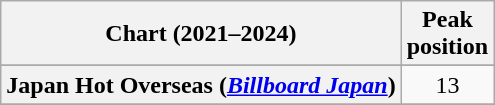<table class="wikitable sortable plainrowheaders" style="text-align:center">
<tr>
<th scope="col">Chart (2021–2024)</th>
<th scope="col">Peak<br>position</th>
</tr>
<tr>
</tr>
<tr>
</tr>
<tr>
</tr>
<tr>
<th scope="row">Japan Hot Overseas (<em><a href='#'>Billboard Japan</a></em>)</th>
<td>13</td>
</tr>
<tr>
</tr>
</table>
